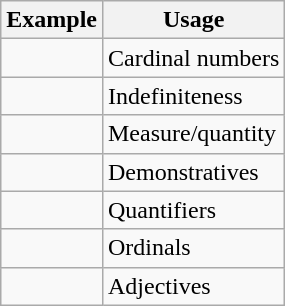<table class="wikitable">
<tr>
<th>Example</th>
<th>Usage</th>
</tr>
<tr>
<td></td>
<td>Cardinal numbers</td>
</tr>
<tr>
<td></td>
<td>Indefiniteness</td>
</tr>
<tr>
<td></td>
<td>Measure/quantity</td>
</tr>
<tr>
<td></td>
<td>Demonstratives</td>
</tr>
<tr>
<td></td>
<td>Quantifiers</td>
</tr>
<tr>
<td></td>
<td>Ordinals</td>
</tr>
<tr>
<td></td>
<td>Adjectives</td>
</tr>
</table>
